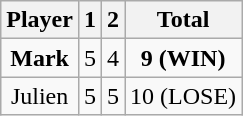<table class="wikitable" style="text-align:center;">
<tr>
<th>Player</th>
<th>1</th>
<th>2</th>
<th>Total</th>
</tr>
<tr>
<td><strong>Mark</strong></td>
<td>5</td>
<td>4</td>
<td><strong>9 (WIN)</strong></td>
</tr>
<tr>
<td>Julien</td>
<td>5</td>
<td>5</td>
<td>10 (LOSE)</td>
</tr>
</table>
